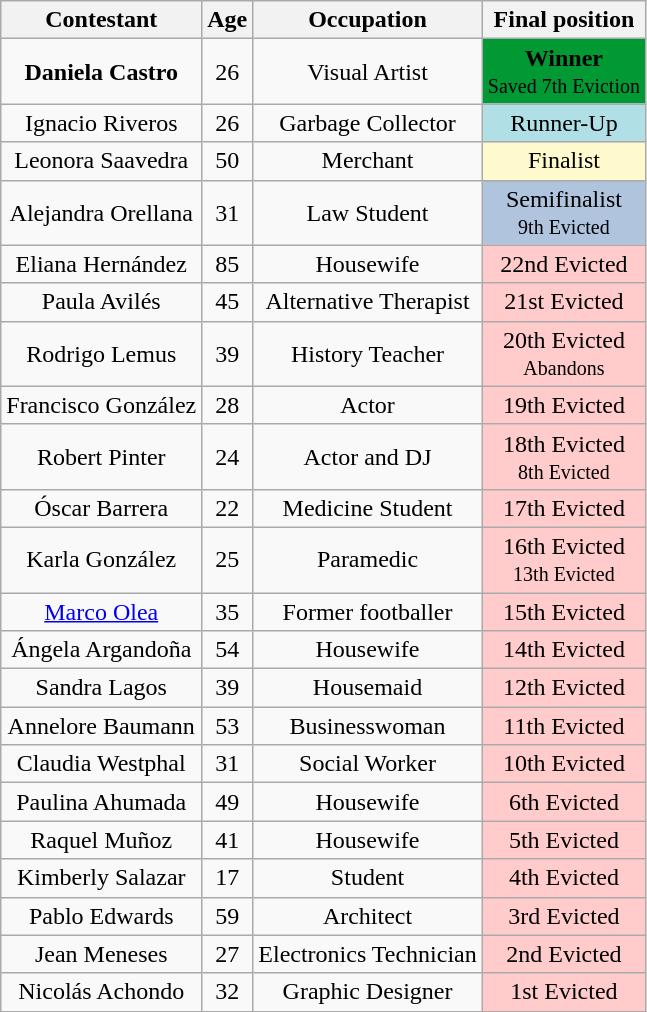<table class="wikitable sortable plainrowheaders" style="text-align:center">
<tr>
<th>Contestant</th>
<th>Age</th>
<th>Occupation</th>
<th>Final position</th>
</tr>
<tr>
<td><strong>Daniela Castro</strong></td>
<td>26</td>
<td>Visual Artist</td>
<td style="background:#093"><span><strong>Winner</strong><br><small>Saved 7th Eviction</small></span></td>
</tr>
<tr>
<td>Ignacio Riveros</td>
<td>26</td>
<td>Garbage Collector</td>
<td style="background:#B0E0E6">Runner-Up</td>
</tr>
<tr>
<td>Leonora Saavedra</td>
<td>50</td>
<td>Merchant</td>
<td style="background:#FFFACD">Finalist</td>
</tr>
<tr>
<td>Alejandra Orellana</td>
<td>31</td>
<td>Law Student</td>
<td bgcolor=#B0C4DE>Semifinalist<br><small>9th Evicted</small></td>
</tr>
<tr>
<td>Eliana Hernández</td>
<td>85</td>
<td>Housewife</td>
<td bgcolor=#ffcccb>22nd Evicted</td>
</tr>
<tr>
<td>Paula Avilés</td>
<td>45</td>
<td>Alternative Therapist</td>
<td bgcolor=#ffcccb>21st Evicted</td>
</tr>
<tr>
<td>Rodrigo Lemus</td>
<td>39</td>
<td>History Teacher</td>
<td bgcolor=#ffcccb>20th Evicted<br><small>Abandons</small></td>
</tr>
<tr>
<td>Francisco González</td>
<td>28</td>
<td>Actor</td>
<td bgcolor=#ffcccb>19th Evicted</td>
</tr>
<tr>
<td>Robert Pinter</td>
<td>24</td>
<td>Actor and DJ</td>
<td bgcolor=#ffcccb>18th Evicted<br><small>8th Evicted</small></td>
</tr>
<tr>
<td>Óscar Barrera</td>
<td>22</td>
<td>Medicine Student</td>
<td bgcolor=#ffcccb>17th Evicted</td>
</tr>
<tr>
<td>Karla González</td>
<td>25</td>
<td>Paramedic</td>
<td bgcolor=#ffcccb>16th Evicted<br><small>13th Evicted</small></td>
</tr>
<tr>
<td><a href='#'>Marco Olea</a></td>
<td>35</td>
<td>Former footballer</td>
<td bgcolor=#ffcccb>15th Evicted</td>
</tr>
<tr>
<td>Ángela Argandoña</td>
<td>54</td>
<td>Housewife</td>
<td bgcolor=#ffcccb>14th Evicted</td>
</tr>
<tr>
<td>Sandra Lagos</td>
<td>39</td>
<td>Housemaid</td>
<td bgcolor=#ffcccb>12th Evicted</td>
</tr>
<tr>
<td>Annelore Baumann</td>
<td>53</td>
<td>Businesswoman</td>
<td bgcolor=#ffcccb>11th Evicted</td>
</tr>
<tr>
<td>Claudia Westphal</td>
<td>31</td>
<td>Social Worker</td>
<td bgcolor=#ffcccb>10th Evicted</td>
</tr>
<tr>
<td>Paulina Ahumada</td>
<td>49</td>
<td>Housewife</td>
<td bgcolor=#ffcccb>6th Evicted</td>
</tr>
<tr>
<td>Raquel Muñoz</td>
<td>41</td>
<td>Housewife</td>
<td bgcolor=#ffcccb>5th Evicted</td>
</tr>
<tr>
<td>Kimberly Salazar</td>
<td>17</td>
<td>Student</td>
<td bgcolor=#ffcccb>4th Evicted</td>
</tr>
<tr>
<td>Pablo Edwards</td>
<td>59</td>
<td>Architect</td>
<td bgcolor=#ffcccb>3rd Evicted</td>
</tr>
<tr>
<td>Jean Meneses</td>
<td>27</td>
<td>Electronics Technician</td>
<td bgcolor=#ffcccb>2nd Evicted</td>
</tr>
<tr>
<td>Nicolás Achondo</td>
<td>32</td>
<td>Graphic Designer</td>
<td bgcolor=#ffcccb>1st Evicted</td>
</tr>
</table>
